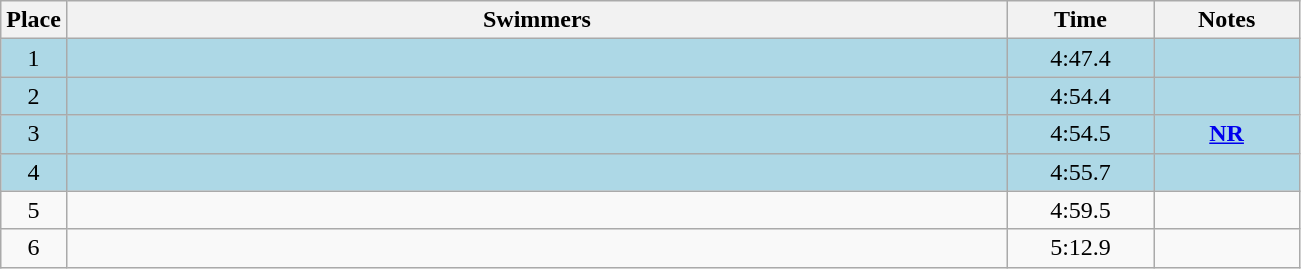<table class=wikitable style="text-align:center">
<tr>
<th>Place</th>
<th width=620>Swimmers</th>
<th width=90>Time</th>
<th width=90>Notes</th>
</tr>
<tr bgcolor=lightblue>
<td>1</td>
<td align=left></td>
<td>4:47.4</td>
<td></td>
</tr>
<tr bgcolor=lightblue>
<td>2</td>
<td align=left></td>
<td>4:54.4</td>
<td></td>
</tr>
<tr bgcolor=lightblue>
<td>3</td>
<td align=left></td>
<td>4:54.5</td>
<td><strong><a href='#'>NR</a></strong></td>
</tr>
<tr bgcolor=lightblue>
<td>4</td>
<td align=left></td>
<td>4:55.7</td>
<td></td>
</tr>
<tr>
<td>5</td>
<td align=left></td>
<td>4:59.5</td>
<td></td>
</tr>
<tr>
<td>6</td>
<td align=left></td>
<td>5:12.9</td>
<td></td>
</tr>
</table>
